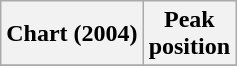<table class="wikitable plainrowheaders" style="text-align:center">
<tr>
<th>Chart (2004)</th>
<th>Peak<br>position</th>
</tr>
<tr>
</tr>
</table>
